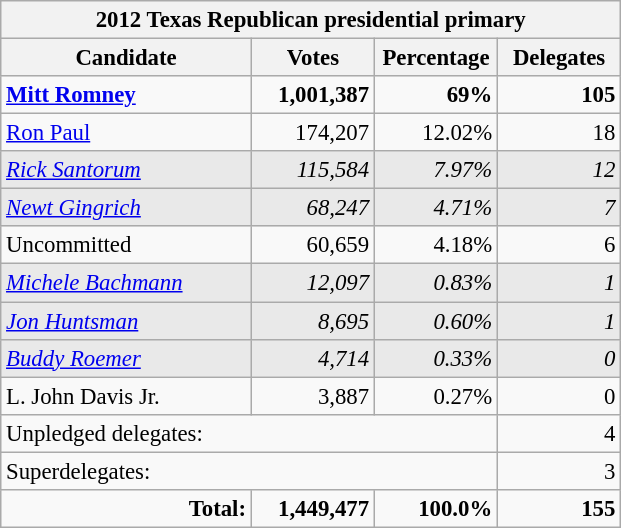<table class="wikitable" style="font-size:95%;">
<tr>
<th colspan="4">2012 Texas Republican presidential primary</th>
</tr>
<tr>
<th style="width:160px;">Candidate</th>
<th style="width:75px;">Votes</th>
<th style="width:75px;">Percentage</th>
<th style="width:75px;">Delegates</th>
</tr>
<tr align="right" >
<td align="left"><strong> <a href='#'>Mitt Romney</a></strong></td>
<td><strong>1,001,387</strong></td>
<td><strong>69%</strong></td>
<td><strong>105</strong></td>
</tr>
<tr align="right">
<td align="left"><a href='#'>Ron Paul</a></td>
<td>174,207</td>
<td>12.02%</td>
<td>18</td>
</tr>
<tr align="right" bgcolor="e9e9e9">
<td align="left"><em><a href='#'>Rick Santorum</a></em></td>
<td><em>115,584</em></td>
<td><em>7.97%</em></td>
<td><em>12</em></td>
</tr>
<tr align="right" bgcolor="e9e9e9">
<td align="left"><em><a href='#'>Newt Gingrich</a></em></td>
<td><em>68,247</em></td>
<td><em>4.71%</em></td>
<td><em>7</em></td>
</tr>
<tr align="right">
<td align="left">Uncommitted</td>
<td>60,659</td>
<td>4.18%</td>
<td>6</td>
</tr>
<tr align="right" bgcolor="e9e9e9">
<td align="left"><em><a href='#'>Michele Bachmann</a></em></td>
<td><em>12,097</em></td>
<td><em>0.83%</em></td>
<td><em>1</em></td>
</tr>
<tr align="right" bgcolor="e9e9e9">
<td align="left"><a href='#'><em>Jon Huntsman</em></a></td>
<td><em>8,695</em></td>
<td><em>0.60%</em></td>
<td><em>1</em></td>
</tr>
<tr align="right" bgcolor="e9e9e9">
<td align="left"><em><a href='#'>Buddy Roemer</a></em></td>
<td><em>4,714</em></td>
<td><em>0.33%</em></td>
<td><em>0</em></td>
</tr>
<tr align="right">
<td align="left">L. John Davis Jr.</td>
<td>3,887</td>
<td>0.27%</td>
<td>0</td>
</tr>
<tr>
<td colspan="3">Unpledged delegates:</td>
<td align="right">4</td>
</tr>
<tr>
<td colspan="3">Superdelegates:</td>
<td align="right">3</td>
</tr>
<tr align="right">
<td><strong>Total:</strong></td>
<td><strong>1,449,477</strong></td>
<td><strong>100.0%</strong></td>
<td><strong>155</strong></td>
</tr>
</table>
